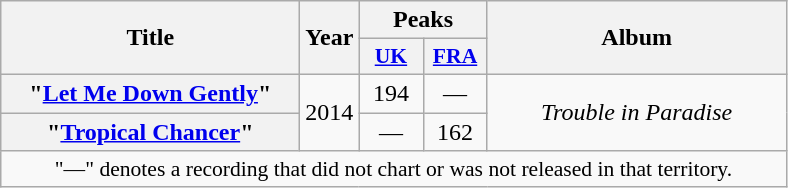<table class="wikitable plainrowheaders" style="text-align:center">
<tr>
<th scope="col" rowspan="2" style="width:12em;">Title</th>
<th scope="col" rowspan="2">Year</th>
<th scope="col" colspan="2">Peaks</th>
<th scope="col" rowspan="2" style="width:12em;">Album</th>
</tr>
<tr>
<th scope="col" style="width:2.5em;font-size:90%;"><a href='#'>UK</a><br></th>
<th scope="col" style="width:2.5em;font-size:90%;"><a href='#'>FRA</a><br></th>
</tr>
<tr>
<th scope="row">"<a href='#'>Let Me Down Gently</a>"</th>
<td rowspan="2">2014</td>
<td>194</td>
<td>—</td>
<td rowspan="2"><em>Trouble in Paradise</em></td>
</tr>
<tr>
<th scope="row">"<a href='#'>Tropical Chancer</a>"</th>
<td>—</td>
<td>162</td>
</tr>
<tr>
<td colspan="5" style="font-size:90%">"—" denotes a recording that did not chart or was not released in that territory.</td>
</tr>
</table>
